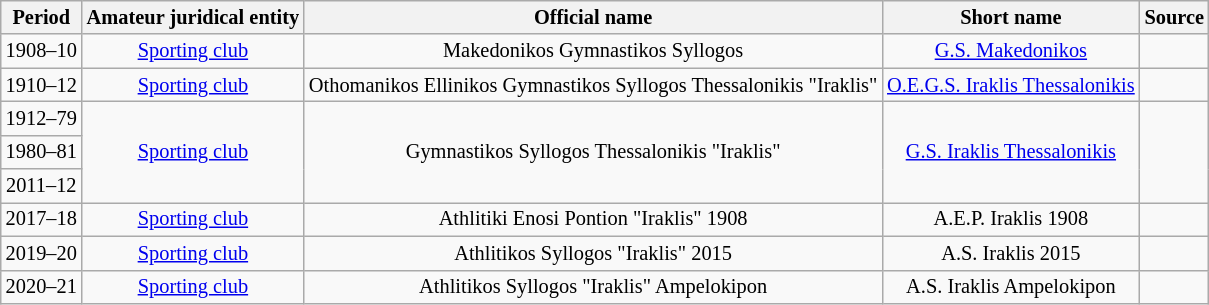<table class="wikitable plainrowheaders sticky-header-multi sortable" style="text-align:center; margin:0px; margin-top:2px; font-size:85%; width=500px">
<tr>
<th>Period</th>
<th>Amateur juridical entity</th>
<th>Official name</th>
<th>Short name</th>
<th>Source</th>
</tr>
<tr>
<td>1908–10</td>
<td><a href='#'>Sporting club</a></td>
<td>Makedonikos Gymnastikos Syllogos</td>
<td><a href='#'>G.S. Makedonikos</a></td>
<td></td>
</tr>
<tr>
<td>1910–12</td>
<td><a href='#'>Sporting club</a></td>
<td>Othomanikos Ellinikos Gymnastikos Syllogos Thessalonikis "Iraklis"</td>
<td><a href='#'>O.E.G.S. Iraklis Thessalonikis</a></td>
<td></td>
</tr>
<tr>
<td>1912–79</td>
<td rowspan="3"><a href='#'>Sporting club</a></td>
<td rowspan="3">Gymnastikos Syllogos Thessalonikis "Iraklis"</td>
<td rowspan="3"><a href='#'>G.S. Iraklis Thessalonikis</a></td>
<td rowspan="3"></td>
</tr>
<tr>
<td>1980–81</td>
</tr>
<tr>
<td>2011–12</td>
</tr>
<tr>
<td>2017–18</td>
<td><a href='#'>Sporting club</a></td>
<td>Athlitiki Enosi Pontion "Iraklis" 1908</td>
<td>A.E.P. Iraklis 1908</td>
<td></td>
</tr>
<tr>
<td>2019–20</td>
<td><a href='#'>Sporting club</a></td>
<td>Athlitikos Syllogos "Iraklis" 2015</td>
<td>A.S. Iraklis 2015</td>
<td></td>
</tr>
<tr>
<td>2020–21</td>
<td><a href='#'>Sporting club</a></td>
<td>Athlitikos Syllogos "Iraklis" Ampelokipon</td>
<td>A.S. Iraklis Ampelokipon</td>
<td></td>
</tr>
</table>
